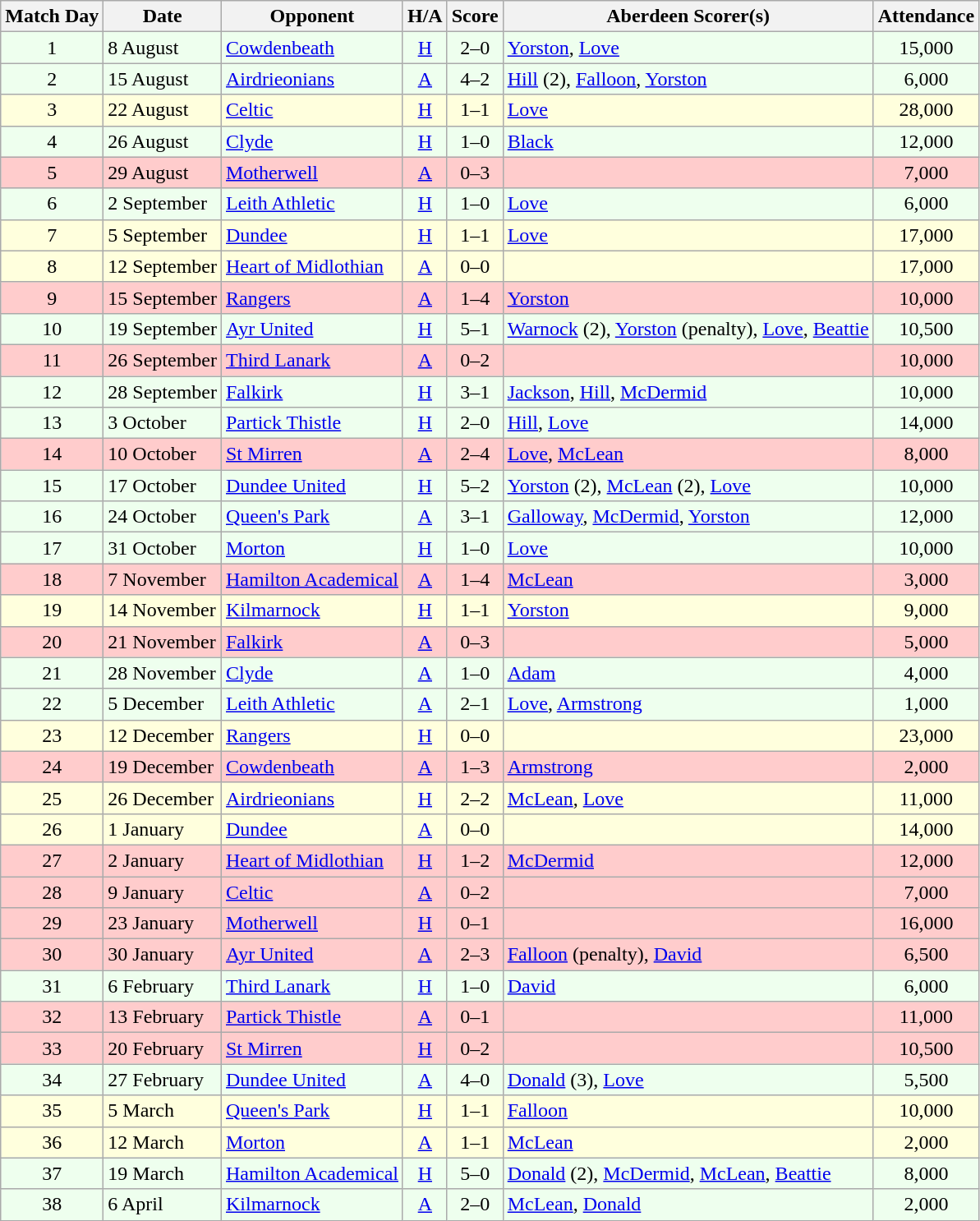<table class="wikitable" style="text-align:center">
<tr>
<th>Match Day</th>
<th>Date</th>
<th>Opponent</th>
<th>H/A</th>
<th>Score</th>
<th>Aberdeen Scorer(s)</th>
<th>Attendance</th>
</tr>
<tr bgcolor=#EEFFEE>
<td>1</td>
<td align=left>8 August</td>
<td align=left><a href='#'>Cowdenbeath</a></td>
<td><a href='#'>H</a></td>
<td>2–0</td>
<td align=left><a href='#'>Yorston</a>, <a href='#'>Love</a></td>
<td>15,000</td>
</tr>
<tr bgcolor=#EEFFEE>
<td>2</td>
<td align=left>15 August</td>
<td align=left><a href='#'>Airdrieonians</a></td>
<td><a href='#'>A</a></td>
<td>4–2</td>
<td align=left><a href='#'>Hill</a> (2), <a href='#'>Falloon</a>, <a href='#'>Yorston</a></td>
<td>6,000</td>
</tr>
<tr bgcolor=#FFFFDD>
<td>3</td>
<td align=left>22 August</td>
<td align=left><a href='#'>Celtic</a></td>
<td><a href='#'>H</a></td>
<td>1–1</td>
<td align=left><a href='#'>Love</a></td>
<td>28,000</td>
</tr>
<tr bgcolor=#EEFFEE>
<td>4</td>
<td align=left>26 August</td>
<td align=left><a href='#'>Clyde</a></td>
<td><a href='#'>H</a></td>
<td>1–0</td>
<td align=left><a href='#'>Black</a></td>
<td>12,000</td>
</tr>
<tr bgcolor=#FFCCCC>
<td>5</td>
<td align=left>29 August</td>
<td align=left><a href='#'>Motherwell</a></td>
<td><a href='#'>A</a></td>
<td>0–3</td>
<td align=left></td>
<td>7,000</td>
</tr>
<tr bgcolor=#EEFFEE>
<td>6</td>
<td align=left>2 September</td>
<td align=left><a href='#'>Leith Athletic</a></td>
<td><a href='#'>H</a></td>
<td>1–0</td>
<td align=left><a href='#'>Love</a></td>
<td>6,000</td>
</tr>
<tr bgcolor=#FFFFDD>
<td>7</td>
<td align=left>5 September</td>
<td align=left><a href='#'>Dundee</a></td>
<td><a href='#'>H</a></td>
<td>1–1</td>
<td align=left><a href='#'>Love</a></td>
<td>17,000</td>
</tr>
<tr bgcolor=#FFFFDD>
<td>8</td>
<td align=left>12 September</td>
<td align=left><a href='#'>Heart of Midlothian</a></td>
<td><a href='#'>A</a></td>
<td>0–0</td>
<td align=left></td>
<td>17,000</td>
</tr>
<tr bgcolor=#FFCCCC>
<td>9</td>
<td align=left>15 September</td>
<td align=left><a href='#'>Rangers</a></td>
<td><a href='#'>A</a></td>
<td>1–4</td>
<td align=left><a href='#'>Yorston</a></td>
<td>10,000</td>
</tr>
<tr bgcolor=#EEFFEE>
<td>10</td>
<td align=left>19 September</td>
<td align=left><a href='#'>Ayr United</a></td>
<td><a href='#'>H</a></td>
<td>5–1</td>
<td align=left><a href='#'>Warnock</a> (2), <a href='#'>Yorston</a> (penalty), <a href='#'>Love</a>, <a href='#'>Beattie</a></td>
<td>10,500</td>
</tr>
<tr bgcolor=#FFCCCC>
<td>11</td>
<td align=left>26 September</td>
<td align=left><a href='#'>Third Lanark</a></td>
<td><a href='#'>A</a></td>
<td>0–2</td>
<td align=left></td>
<td>10,000</td>
</tr>
<tr bgcolor=#EEFFEE>
<td>12</td>
<td align=left>28 September</td>
<td align=left><a href='#'>Falkirk</a></td>
<td><a href='#'>H</a></td>
<td>3–1</td>
<td align=left><a href='#'>Jackson</a>, <a href='#'>Hill</a>, <a href='#'>McDermid</a></td>
<td>10,000</td>
</tr>
<tr bgcolor=#EEFFEE>
<td>13</td>
<td align=left>3 October</td>
<td align=left><a href='#'>Partick Thistle</a></td>
<td><a href='#'>H</a></td>
<td>2–0</td>
<td align=left><a href='#'>Hill</a>, <a href='#'>Love</a></td>
<td>14,000</td>
</tr>
<tr bgcolor=#FFCCCC>
<td>14</td>
<td align=left>10 October</td>
<td align=left><a href='#'>St Mirren</a></td>
<td><a href='#'>A</a></td>
<td>2–4</td>
<td align=left><a href='#'>Love</a>, <a href='#'>McLean</a></td>
<td>8,000</td>
</tr>
<tr bgcolor=#EEFFEE>
<td>15</td>
<td align=left>17 October</td>
<td align=left><a href='#'>Dundee United</a></td>
<td><a href='#'>H</a></td>
<td>5–2</td>
<td align=left><a href='#'>Yorston</a> (2), <a href='#'>McLean</a> (2), <a href='#'>Love</a></td>
<td>10,000</td>
</tr>
<tr bgcolor=#EEFFEE>
<td>16</td>
<td align=left>24 October</td>
<td align=left><a href='#'>Queen's Park</a></td>
<td><a href='#'>A</a></td>
<td>3–1</td>
<td align=left><a href='#'>Galloway</a>, <a href='#'>McDermid</a>, <a href='#'>Yorston</a></td>
<td>12,000</td>
</tr>
<tr bgcolor=#EEFFEE>
<td>17</td>
<td align=left>31 October</td>
<td align=left><a href='#'>Morton</a></td>
<td><a href='#'>H</a></td>
<td>1–0</td>
<td align=left><a href='#'>Love</a></td>
<td>10,000</td>
</tr>
<tr bgcolor=#FFCCCC>
<td>18</td>
<td align=left>7 November</td>
<td align=left><a href='#'>Hamilton Academical</a></td>
<td><a href='#'>A</a></td>
<td>1–4</td>
<td align=left><a href='#'>McLean</a></td>
<td>3,000</td>
</tr>
<tr bgcolor=#FFFFDD>
<td>19</td>
<td align=left>14 November</td>
<td align=left><a href='#'>Kilmarnock</a></td>
<td><a href='#'>H</a></td>
<td>1–1</td>
<td align=left><a href='#'>Yorston</a></td>
<td>9,000</td>
</tr>
<tr bgcolor=#FFCCCC>
<td>20</td>
<td align=left>21 November</td>
<td align=left><a href='#'>Falkirk</a></td>
<td><a href='#'>A</a></td>
<td>0–3</td>
<td align=left></td>
<td>5,000</td>
</tr>
<tr bgcolor=#EEFFEE>
<td>21</td>
<td align=left>28 November</td>
<td align=left><a href='#'>Clyde</a></td>
<td><a href='#'>A</a></td>
<td>1–0</td>
<td align=left><a href='#'>Adam</a></td>
<td>4,000</td>
</tr>
<tr bgcolor=#EEFFEE>
<td>22</td>
<td align=left>5 December</td>
<td align=left><a href='#'>Leith Athletic</a></td>
<td><a href='#'>A</a></td>
<td>2–1</td>
<td align=left><a href='#'>Love</a>, <a href='#'>Armstrong</a></td>
<td>1,000</td>
</tr>
<tr bgcolor=#FFFFDD>
<td>23</td>
<td align=left>12 December</td>
<td align=left><a href='#'>Rangers</a></td>
<td><a href='#'>H</a></td>
<td>0–0</td>
<td align=left></td>
<td>23,000</td>
</tr>
<tr bgcolor=#FFCCCC>
<td>24</td>
<td align=left>19 December</td>
<td align=left><a href='#'>Cowdenbeath</a></td>
<td><a href='#'>A</a></td>
<td>1–3</td>
<td align=left><a href='#'>Armstrong</a></td>
<td>2,000</td>
</tr>
<tr bgcolor=#FFFFDD>
<td>25</td>
<td align=left>26 December</td>
<td align=left><a href='#'>Airdrieonians</a></td>
<td><a href='#'>H</a></td>
<td>2–2</td>
<td align=left><a href='#'>McLean</a>, <a href='#'>Love</a></td>
<td>11,000</td>
</tr>
<tr bgcolor=#FFFFDD>
<td>26</td>
<td align=left>1 January</td>
<td align=left><a href='#'>Dundee</a></td>
<td><a href='#'>A</a></td>
<td>0–0</td>
<td align=left></td>
<td>14,000</td>
</tr>
<tr bgcolor=#FFCCCC>
<td>27</td>
<td align=left>2 January</td>
<td align=left><a href='#'>Heart of Midlothian</a></td>
<td><a href='#'>H</a></td>
<td>1–2</td>
<td align=left><a href='#'>McDermid</a></td>
<td>12,000</td>
</tr>
<tr bgcolor=#FFCCCC>
<td>28</td>
<td align=left>9 January</td>
<td align=left><a href='#'>Celtic</a></td>
<td><a href='#'>A</a></td>
<td>0–2</td>
<td align=left></td>
<td>7,000</td>
</tr>
<tr bgcolor=#FFCCCC>
<td>29</td>
<td align=left>23 January</td>
<td align=left><a href='#'>Motherwell</a></td>
<td><a href='#'>H</a></td>
<td>0–1</td>
<td align=left></td>
<td>16,000</td>
</tr>
<tr bgcolor=#FFCCCC>
<td>30</td>
<td align=left>30 January</td>
<td align=left><a href='#'>Ayr United</a></td>
<td><a href='#'>A</a></td>
<td>2–3</td>
<td align=left><a href='#'>Falloon</a> (penalty), <a href='#'>David</a></td>
<td>6,500</td>
</tr>
<tr bgcolor=#EEFFEE>
<td>31</td>
<td align=left>6 February</td>
<td align=left><a href='#'>Third Lanark</a></td>
<td><a href='#'>H</a></td>
<td>1–0</td>
<td align=left><a href='#'>David</a></td>
<td>6,000</td>
</tr>
<tr bgcolor=#FFCCCC>
<td>32</td>
<td align=left>13 February</td>
<td align=left><a href='#'>Partick Thistle</a></td>
<td><a href='#'>A</a></td>
<td>0–1</td>
<td align=left></td>
<td>11,000</td>
</tr>
<tr bgcolor=#FFCCCC>
<td>33</td>
<td align=left>20 February</td>
<td align=left><a href='#'>St Mirren</a></td>
<td><a href='#'>H</a></td>
<td>0–2</td>
<td align=left></td>
<td>10,500</td>
</tr>
<tr bgcolor=#EEFFEE>
<td>34</td>
<td align=left>27 February</td>
<td align=left><a href='#'>Dundee United</a></td>
<td><a href='#'>A</a></td>
<td>4–0</td>
<td align=left><a href='#'>Donald</a> (3), <a href='#'>Love</a></td>
<td>5,500</td>
</tr>
<tr bgcolor=#FFFFDD>
<td>35</td>
<td align=left>5 March</td>
<td align=left><a href='#'>Queen's Park</a></td>
<td><a href='#'>H</a></td>
<td>1–1</td>
<td align=left><a href='#'>Falloon</a></td>
<td>10,000</td>
</tr>
<tr bgcolor=#FFFFDD>
<td>36</td>
<td align=left>12 March</td>
<td align=left><a href='#'>Morton</a></td>
<td><a href='#'>A</a></td>
<td>1–1</td>
<td align=left><a href='#'>McLean</a></td>
<td>2,000</td>
</tr>
<tr bgcolor=#EEFFEE>
<td>37</td>
<td align=left>19 March</td>
<td align=left><a href='#'>Hamilton Academical</a></td>
<td><a href='#'>H</a></td>
<td>5–0</td>
<td align=left><a href='#'>Donald</a> (2), <a href='#'>McDermid</a>, <a href='#'>McLean</a>, <a href='#'>Beattie</a></td>
<td>8,000</td>
</tr>
<tr bgcolor=#EEFFEE>
<td>38</td>
<td align=left>6 April</td>
<td align=left><a href='#'>Kilmarnock</a></td>
<td><a href='#'>A</a></td>
<td>2–0</td>
<td align=left><a href='#'>McLean</a>, <a href='#'>Donald</a></td>
<td>2,000</td>
</tr>
</table>
